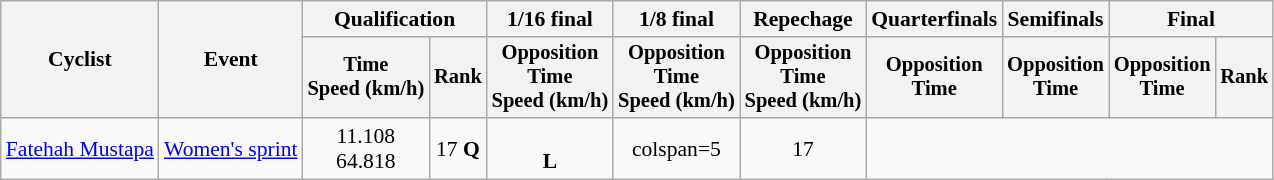<table class="wikitable" style="font-size:90%">
<tr>
<th rowspan=2>Cyclist</th>
<th rowspan=2>Event</th>
<th colspan=2>Qualification</th>
<th>1/16 final</th>
<th>1/8 final</th>
<th>Repechage</th>
<th>Quarterfinals</th>
<th>Semifinals</th>
<th colspan=2>Final</th>
</tr>
<tr style="font-size:95%">
<th>Time<br>Speed (km/h)</th>
<th>Rank</th>
<th>Opposition<br>Time<br>Speed (km/h)</th>
<th>Opposition<br>Time<br>Speed (km/h)</th>
<th>Opposition<br>Time<br>Speed (km/h)</th>
<th>Opposition<br>Time</th>
<th>Opposition<br>Time</th>
<th>Opposition<br>Time</th>
<th>Rank</th>
</tr>
<tr align=center>
<td align=left><a href='#'>Fatehah Mustapa</a></td>
<td align=left><a href='#'>Women's sprint</a></td>
<td>11.108<br>64.818</td>
<td>17 <strong>Q</strong></td>
<td><br><strong>L</strong></td>
<td>colspan=5 </td>
<td>17</td>
</tr>
</table>
